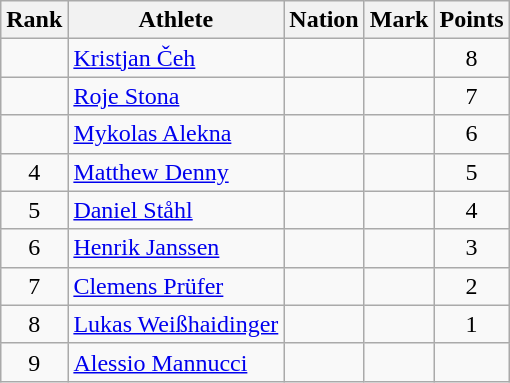<table class="wikitable">
<tr>
<th scope="col">Rank</th>
<th scope="col">Athlete</th>
<th scope="col">Nation</th>
<th scope="col">Mark</th>
<th scope="col">Points</th>
</tr>
<tr>
<td align=center></td>
<td><a href='#'>Kristjan Čeh</a></td>
<td></td>
<td></td>
<td align=center>8</td>
</tr>
<tr>
<td align=center></td>
<td><a href='#'>Roje Stona</a></td>
<td></td>
<td></td>
<td align=center>7</td>
</tr>
<tr>
<td align=center></td>
<td><a href='#'>Mykolas Alekna</a></td>
<td></td>
<td></td>
<td align=center>6</td>
</tr>
<tr>
<td align=center>4</td>
<td><a href='#'>Matthew Denny</a></td>
<td></td>
<td></td>
<td align=center>5</td>
</tr>
<tr>
<td align=center>5</td>
<td><a href='#'>Daniel Ståhl</a></td>
<td></td>
<td></td>
<td align=center>4</td>
</tr>
<tr>
<td align=center>6</td>
<td><a href='#'>Henrik Janssen</a></td>
<td></td>
<td></td>
<td align=center>3</td>
</tr>
<tr>
<td align=center>7</td>
<td><a href='#'>Clemens Prüfer</a></td>
<td></td>
<td></td>
<td align=center>2</td>
</tr>
<tr>
<td align=center>8</td>
<td><a href='#'>Lukas Weißhaidinger</a></td>
<td></td>
<td></td>
<td align=center>1</td>
</tr>
<tr>
<td align=center>9</td>
<td><a href='#'>Alessio Mannucci</a></td>
<td></td>
<td></td>
<td align=center></td>
</tr>
</table>
